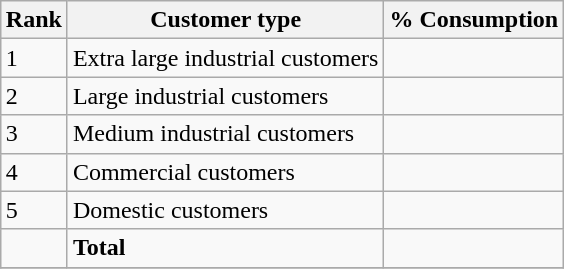<table class="wikitable sortable" style="margin: 0.5em auto">
<tr>
<th>Rank</th>
<th>Customer type</th>
<th>% Consumption</th>
</tr>
<tr>
<td>1</td>
<td>Extra large industrial customers</td>
<td></td>
</tr>
<tr>
<td>2</td>
<td>Large industrial customers</td>
<td></td>
</tr>
<tr>
<td>3</td>
<td>Medium industrial customers</td>
<td></td>
</tr>
<tr>
<td>4</td>
<td>Commercial customers</td>
<td></td>
</tr>
<tr>
<td>5</td>
<td>Domestic customers</td>
<td></td>
</tr>
<tr>
<td></td>
<td><strong>Total</strong></td>
<td></td>
</tr>
<tr>
</tr>
</table>
